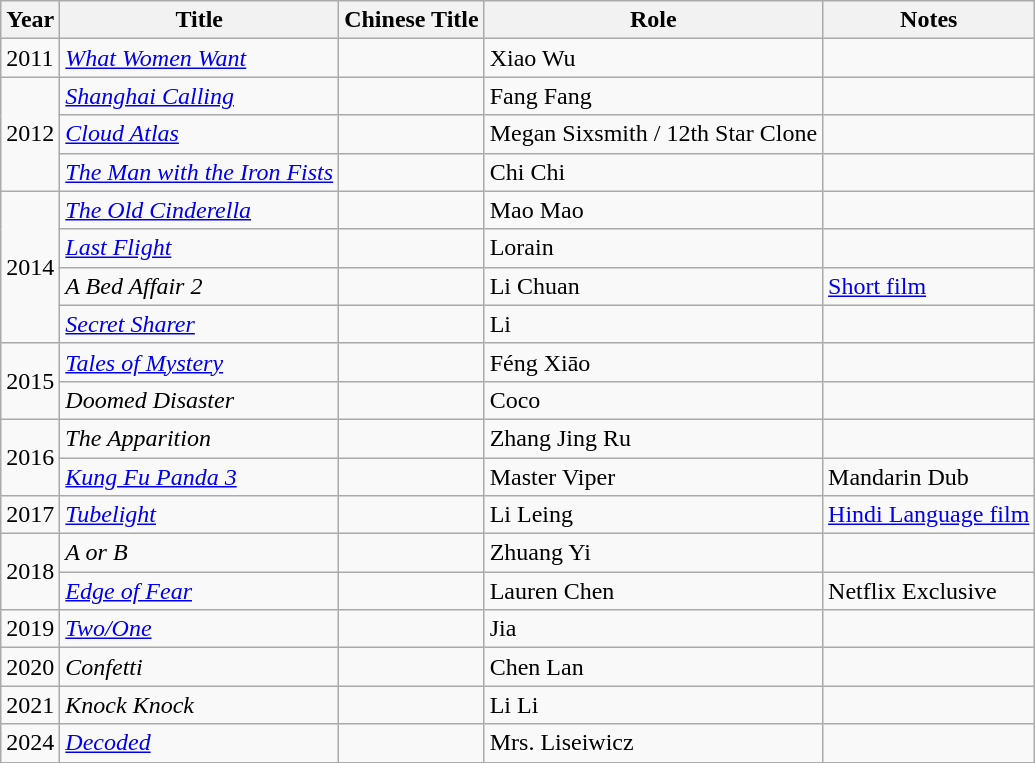<table class="wikitable">
<tr>
<th>Year</th>
<th>Title</th>
<th>Chinese Title</th>
<th>Role</th>
<th>Notes</th>
</tr>
<tr>
<td>2011</td>
<td><em><a href='#'>What Women Want</a></em></td>
<td></td>
<td>Xiao Wu</td>
<td></td>
</tr>
<tr>
<td rowspan="3">2012</td>
<td><em><a href='#'>Shanghai Calling</a></em></td>
<td></td>
<td>Fang Fang</td>
<td></td>
</tr>
<tr>
<td><em><a href='#'>Cloud Atlas</a></em></td>
<td></td>
<td>Megan Sixsmith / 12th Star Clone</td>
<td></td>
</tr>
<tr>
<td><em><a href='#'>The Man with the Iron Fists</a></em></td>
<td></td>
<td>Chi Chi</td>
<td></td>
</tr>
<tr>
<td rowspan="4">2014</td>
<td><em><a href='#'>The Old Cinderella</a></em></td>
<td></td>
<td>Mao Mao</td>
<td></td>
</tr>
<tr>
<td><em><a href='#'>Last Flight</a></em></td>
<td></td>
<td>Lorain</td>
<td></td>
</tr>
<tr>
<td><em>A Bed Affair 2</em></td>
<td></td>
<td>Li Chuan</td>
<td><a href='#'>Short film</a></td>
</tr>
<tr>
<td><em><a href='#'>Secret Sharer</a></em></td>
<td></td>
<td>Li</td>
<td></td>
</tr>
<tr>
<td rowspan=2>2015</td>
<td><em><a href='#'>Tales of Mystery</a></em></td>
<td></td>
<td>Féng Xiāo</td>
<td></td>
</tr>
<tr>
<td><em>Doomed Disaster</em></td>
<td></td>
<td>Coco</td>
<td></td>
</tr>
<tr>
<td rowspan=2>2016</td>
<td><em>The Apparition</em></td>
<td></td>
<td>Zhang Jing Ru</td>
<td></td>
</tr>
<tr>
<td><em><a href='#'>Kung Fu Panda 3</a></em></td>
<td></td>
<td>Master Viper</td>
<td>Mandarin Dub</td>
</tr>
<tr>
<td>2017</td>
<td><em><a href='#'>Tubelight</a></em></td>
<td></td>
<td>Li Leing</td>
<td><a href='#'>Hindi Language film</a></td>
</tr>
<tr>
<td rowspan=2>2018</td>
<td><em>A or B</em></td>
<td></td>
<td>Zhuang Yi</td>
<td></td>
</tr>
<tr>
<td><em><a href='#'>Edge of Fear</a></em></td>
<td></td>
<td>Lauren Chen</td>
<td>Netflix Exclusive</td>
</tr>
<tr>
<td>2019</td>
<td><em><a href='#'>Two/One</a></em></td>
<td></td>
<td>Jia</td>
<td></td>
</tr>
<tr>
<td>2020</td>
<td><em>Confetti</em></td>
<td></td>
<td>Chen Lan</td>
<td></td>
</tr>
<tr>
<td>2021</td>
<td><em>Knock Knock</em></td>
<td></td>
<td>Li Li</td>
<td></td>
</tr>
<tr>
<td>2024</td>
<td><em><a href='#'>Decoded</a></em></td>
<td></td>
<td>Mrs. Liseiwicz</td>
<td></td>
</tr>
<tr>
</tr>
</table>
